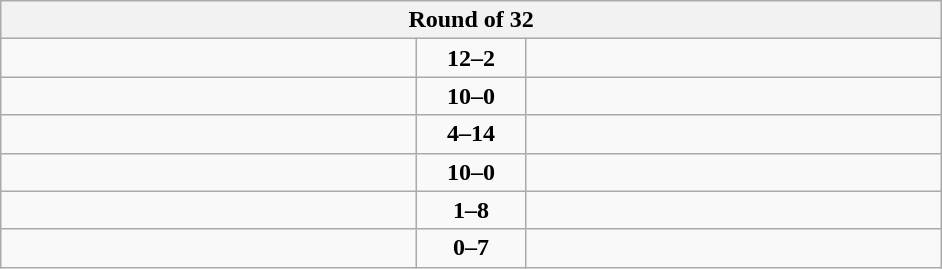<table class="wikitable" style="text-align: center;">
<tr>
<th colspan=3>Round of 32</th>
</tr>
<tr>
<td align=left width="270"><strong></strong></td>
<td align=center width="65"><strong>12–2</strong></td>
<td align=left width="270"></td>
</tr>
<tr>
<td align=left><strong></strong></td>
<td align=center><strong>10–0</strong></td>
<td align=left></td>
</tr>
<tr>
<td align=left></td>
<td align=center><strong>4–14</strong></td>
<td align=left><strong></strong></td>
</tr>
<tr>
<td align=left><strong></strong></td>
<td align=center><strong>10–0</strong></td>
<td align=left></td>
</tr>
<tr>
<td align=left></td>
<td align=center><strong>1–8</strong></td>
<td align=left><strong></strong></td>
</tr>
<tr>
<td align=left></td>
<td align=center><strong>0–7</strong></td>
<td align=left><strong></strong></td>
</tr>
</table>
